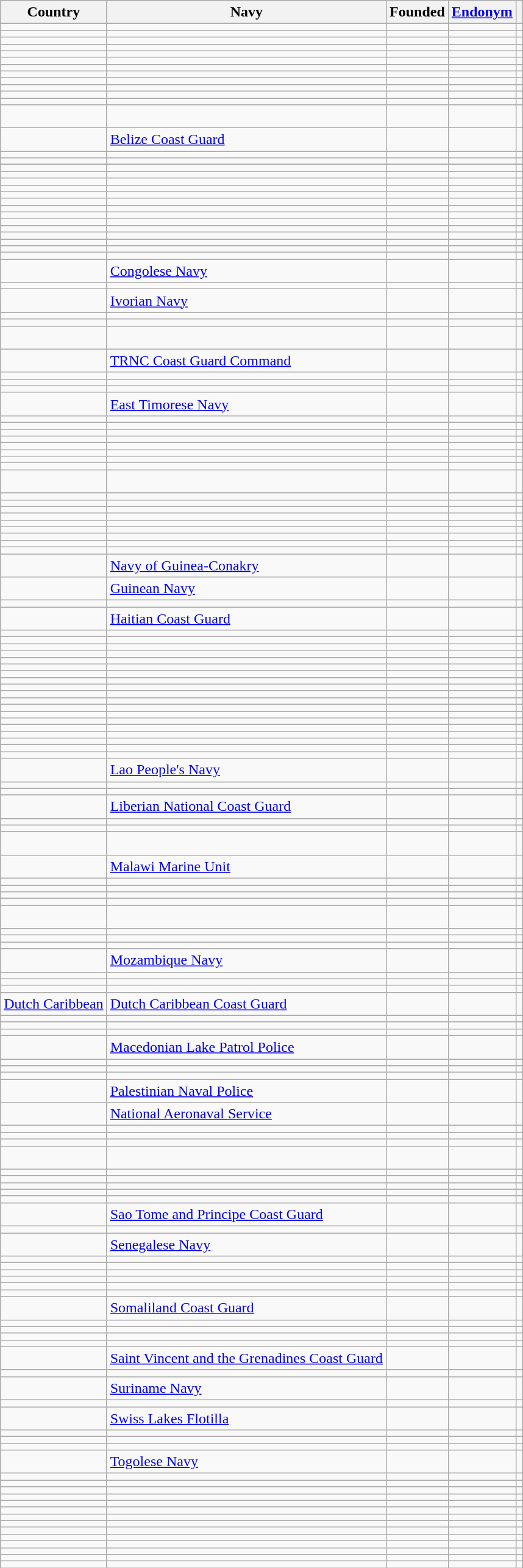<table class="wikitable sortable">
<tr>
<th>Country</th>
<th>Navy</th>
<th>Founded</th>
<th><a href='#'>Endonym</a></th>
<th class=unsortable></th>
</tr>
<tr>
<td></td>
<td></td>
<td></td>
<td></td>
<td></td>
</tr>
<tr>
<td></td>
<td></td>
<td></td>
<td></td>
<td></td>
</tr>
<tr>
<td></td>
<td></td>
<td></td>
<td></td>
<td></td>
</tr>
<tr>
<td></td>
<td></td>
<td></td>
<td></td>
<td></td>
</tr>
<tr>
<td></td>
<td></td>
<td></td>
<td></td>
<td></td>
</tr>
<tr>
<td></td>
<td></td>
<td></td>
<td></td>
<td></td>
</tr>
<tr>
<td></td>
<td></td>
<td></td>
<td></td>
<td></td>
</tr>
<tr>
<td></td>
<td></td>
<td></td>
<td></td>
<td></td>
</tr>
<tr>
<td></td>
<td></td>
<td></td>
<td></td>
<td></td>
</tr>
<tr>
<td></td>
<td></td>
<td></td>
<td></td>
<td></td>
</tr>
<tr>
<td></td>
<td></td>
<td></td>
<td></td>
<td></td>
</tr>
<tr>
<td></td>
<td></td>
<td></td>
<td></td>
<td></td>
</tr>
<tr>
<td></td>
<td></td>
<td></td>
<td><br></td>
<td></td>
</tr>
<tr>
<td></td>
<td> <a href='#'>Belize Coast Guard</a></td>
<td></td>
<td></td>
<td></td>
</tr>
<tr>
<td></td>
<td></td>
<td></td>
<td></td>
<td></td>
</tr>
<tr>
<td></td>
<td></td>
<td></td>
<td></td>
<td></td>
</tr>
<tr>
</tr>
<tr>
<td></td>
<td></td>
<td></td>
<td></td>
<td></td>
</tr>
<tr>
<td></td>
<td></td>
<td></td>
<td></td>
<td></td>
</tr>
<tr>
<td></td>
<td></td>
<td></td>
<td></td>
<td></td>
</tr>
<tr>
<td></td>
<td></td>
<td></td>
<td></td>
<td></td>
</tr>
<tr>
<td></td>
<td></td>
<td></td>
<td></td>
<td></td>
</tr>
<tr>
<td></td>
<td></td>
<td></td>
<td></td>
<td></td>
</tr>
<tr>
<td></td>
<td></td>
<td></td>
<td></td>
<td></td>
</tr>
<tr>
<td></td>
<td></td>
<td></td>
<td></td>
<td></td>
</tr>
<tr>
<td></td>
<td></td>
<td></td>
<td></td>
<td></td>
</tr>
<tr>
<td></td>
<td></td>
<td></td>
<td></td>
<td></td>
</tr>
<tr>
<td></td>
<td></td>
<td></td>
<td></td>
<td></td>
</tr>
<tr>
<td></td>
<td></td>
<td></td>
<td></td>
<td></td>
</tr>
<tr>
<td></td>
<td></td>
<td></td>
<td></td>
<td></td>
</tr>
<tr>
<td></td>
<td></td>
<td></td>
<td></td>
<td></td>
</tr>
<tr>
<td></td>
<td> <a href='#'>Congolese Navy</a></td>
<td></td>
<td></td>
<td></td>
</tr>
<tr>
<td></td>
<td></td>
<td></td>
<td></td>
<td></td>
</tr>
<tr>
<td></td>
<td> <a href='#'>Ivorian Navy</a></td>
<td></td>
<td></td>
<td></td>
</tr>
<tr>
<td></td>
<td></td>
<td></td>
<td></td>
<td></td>
</tr>
<tr>
<td></td>
<td></td>
<td></td>
<td></td>
<td></td>
</tr>
<tr>
<td></td>
<td></td>
<td></td>
<td><br></td>
<td></td>
</tr>
<tr>
<td></td>
<td> <a href='#'>TRNC Coast Guard Command</a></td>
<td></td>
<td></td>
<td></td>
</tr>
<tr>
<td></td>
<td></td>
<td></td>
<td></td>
<td></td>
</tr>
<tr>
<td></td>
<td></td>
<td></td>
<td></td>
<td></td>
</tr>
<tr>
<td></td>
<td></td>
<td></td>
<td></td>
<td></td>
</tr>
<tr>
<td></td>
<td> <a href='#'>East Timorese Navy</a></td>
<td></td>
<td></td>
<td></td>
</tr>
<tr>
<td></td>
<td></td>
<td></td>
<td></td>
<td></td>
</tr>
<tr>
<td></td>
<td></td>
<td></td>
<td></td>
<td></td>
</tr>
<tr>
<td></td>
<td></td>
<td></td>
<td></td>
<td></td>
</tr>
<tr>
<td></td>
<td></td>
<td></td>
<td></td>
<td></td>
</tr>
<tr>
<td></td>
<td></td>
<td></td>
<td></td>
<td></td>
</tr>
<tr>
<td></td>
<td></td>
<td></td>
<td></td>
<td></td>
</tr>
<tr>
<td></td>
<td></td>
<td></td>
<td></td>
</tr>
<tr>
<td></td>
<td></td>
<td></td>
<td></td>
<td></td>
</tr>
<tr>
<td></td>
<td></td>
<td></td>
<td><br></td>
<td></td>
</tr>
<tr>
<td></td>
<td></td>
<td></td>
<td></td>
<td></td>
</tr>
<tr>
<td></td>
<td></td>
<td></td>
<td></td>
<td></td>
</tr>
<tr>
<td></td>
<td></td>
<td></td>
<td></td>
<td></td>
</tr>
<tr>
<td></td>
<td></td>
<td></td>
<td></td>
<td></td>
</tr>
<tr>
<td></td>
<td></td>
<td></td>
<td></td>
<td></td>
</tr>
<tr>
<td></td>
<td></td>
<td></td>
<td></td>
<td></td>
</tr>
<tr>
<td></td>
<td></td>
<td></td>
<td></td>
<td></td>
</tr>
<tr>
<td></td>
<td></td>
<td></td>
<td></td>
<td></td>
</tr>
<tr>
<td></td>
<td></td>
<td></td>
<td></td>
<td></td>
</tr>
<tr>
<td></td>
<td> <a href='#'>Navy of Guinea-Conakry</a></td>
<td></td>
<td></td>
<td></td>
</tr>
<tr>
<td></td>
<td> <a href='#'>Guinean Navy</a></td>
<td></td>
<td></td>
<td></td>
</tr>
<tr>
<td></td>
<td></td>
<td></td>
<td></td>
<td></td>
</tr>
<tr>
<td></td>
<td> <a href='#'>Haitian Coast Guard</a></td>
<td></td>
<td></td>
<td></td>
</tr>
<tr>
<td></td>
<td></td>
<td></td>
<td></td>
<td></td>
</tr>
<tr>
<td></td>
<td></td>
<td></td>
<td></td>
<td></td>
</tr>
<tr>
<td></td>
<td></td>
<td></td>
<td></td>
<td></td>
</tr>
<tr>
<td></td>
<td></td>
<td></td>
<td></td>
<td></td>
</tr>
<tr>
<td></td>
<td></td>
<td></td>
<td></td>
<td></td>
</tr>
<tr>
<td></td>
<td></td>
<td></td>
<td></td>
<td></td>
</tr>
<tr>
<td></td>
<td></td>
<td></td>
<td></td>
<td></td>
</tr>
<tr>
<td></td>
<td></td>
<td></td>
<td></td>
<td></td>
</tr>
<tr>
<td></td>
<td></td>
<td></td>
<td></td>
<td></td>
</tr>
<tr>
<td></td>
<td></td>
<td></td>
<td></td>
<td></td>
</tr>
<tr>
<td></td>
<td></td>
<td></td>
<td></td>
<td></td>
</tr>
<tr>
<td></td>
<td></td>
<td></td>
<td></td>
<td></td>
</tr>
<tr>
<td></td>
<td></td>
<td></td>
<td></td>
<td></td>
</tr>
<tr>
<td></td>
<td></td>
<td></td>
<td></td>
<td></td>
</tr>
<tr>
<td></td>
<td></td>
<td></td>
<td></td>
<td></td>
</tr>
<tr>
<td></td>
<td></td>
<td></td>
<td></td>
<td></td>
</tr>
<tr>
<td></td>
<td></td>
<td></td>
<td></td>
<td></td>
</tr>
<tr>
<td></td>
<td></td>
<td></td>
<td></td>
<td></td>
</tr>
<tr>
<td></td>
<td></td>
<td></td>
<td></td>
<td></td>
</tr>
<tr>
<td></td>
<td> <a href='#'>Lao People's Navy</a></td>
<td></td>
<td></td>
<td></td>
</tr>
<tr>
<td></td>
<td></td>
<td></td>
<td></td>
<td></td>
</tr>
<tr>
<td></td>
<td></td>
<td></td>
<td></td>
<td></td>
</tr>
<tr>
<td></td>
<td> <a href='#'>Liberian National Coast Guard</a></td>
<td></td>
<td></td>
<td></td>
</tr>
<tr>
<td></td>
<td></td>
<td></td>
<td></td>
<td></td>
</tr>
<tr>
<td></td>
<td></td>
<td></td>
<td></td>
<td></td>
</tr>
<tr>
<td></td>
<td></td>
<td></td>
<td><br></td>
<td></td>
</tr>
<tr>
<td></td>
<td> <a href='#'>Malawi Marine Unit</a></td>
<td></td>
<td></td>
<td></td>
</tr>
<tr>
<td></td>
<td></td>
<td></td>
<td></td>
<td></td>
</tr>
<tr>
<td></td>
<td></td>
<td></td>
<td></td>
<td></td>
</tr>
<tr>
<td></td>
<td></td>
<td></td>
<td></td>
<td></td>
</tr>
<tr>
<td></td>
<td></td>
<td></td>
<td></td>
<td></td>
</tr>
<tr>
<td></td>
<td></td>
<td></td>
<td><br></td>
<td></td>
</tr>
<tr>
<td></td>
<td></td>
<td></td>
<td></td>
<td></td>
</tr>
<tr>
<td></td>
<td></td>
<td></td>
<td></td>
<td></td>
</tr>
<tr>
<td></td>
<td></td>
<td></td>
<td></td>
<td></td>
</tr>
<tr>
<td></td>
<td> <a href='#'>Mozambique Navy</a></td>
<td></td>
<td></td>
<td></td>
</tr>
<tr>
<td></td>
<td></td>
<td></td>
<td></td>
<td></td>
</tr>
<tr>
<td></td>
<td></td>
<td></td>
<td></td>
<td></td>
</tr>
<tr>
<td></td>
<td></td>
<td></td>
<td></td>
<td></td>
</tr>
<tr>
<td> <a href='#'>Dutch Caribbean</a></td>
<td> <a href='#'>Dutch Caribbean Coast Guard</a></td>
<td></td>
<td></td>
<td></td>
</tr>
<tr>
<td></td>
<td></td>
<td></td>
<td></td>
<td></td>
</tr>
<tr>
<td></td>
<td></td>
<td></td>
<td></td>
<td></td>
</tr>
<tr>
<td></td>
<td></td>
<td></td>
<td></td>
<td></td>
</tr>
<tr>
<td></td>
<td><a href='#'>Macedonian Lake Patrol Police</a></td>
<td></td>
<td></td>
<td></td>
</tr>
<tr>
<td></td>
<td></td>
<td></td>
<td></td>
<td></td>
</tr>
<tr>
<td></td>
<td></td>
<td></td>
<td></td>
<td></td>
</tr>
<tr>
<td></td>
<td></td>
<td></td>
<td></td>
<td></td>
</tr>
<tr>
<td></td>
<td> <a href='#'>Palestinian Naval Police</a></td>
<td></td>
<td></td>
<td></td>
</tr>
<tr>
<td></td>
<td> <a href='#'>National Aeronaval Service</a></td>
<td></td>
<td></td>
<td></td>
</tr>
<tr>
<td></td>
<td></td>
<td></td>
<td></td>
<td></td>
</tr>
<tr>
<td></td>
<td></td>
<td></td>
<td></td>
<td></td>
</tr>
<tr>
<td></td>
<td></td>
<td></td>
<td></td>
<td></td>
</tr>
<tr>
<td></td>
<td></td>
<td></td>
<td><br></td>
<td></td>
</tr>
<tr>
<td></td>
<td></td>
<td></td>
<td></td>
<td></td>
</tr>
<tr>
<td></td>
<td></td>
<td></td>
<td></td>
<td></td>
</tr>
<tr>
<td></td>
<td></td>
<td></td>
<td></td>
<td></td>
</tr>
<tr>
<td></td>
<td></td>
<td></td>
<td></td>
<td></td>
</tr>
<tr>
<td></td>
<td></td>
<td></td>
<td></td>
<td></td>
</tr>
<tr>
<td></td>
<td> <a href='#'>Sao Tome and Principe Coast Guard</a></td>
<td></td>
<td></td>
<td></td>
</tr>
<tr>
<td></td>
<td></td>
<td></td>
<td></td>
<td></td>
</tr>
<tr>
<td></td>
<td> <a href='#'>Senegalese Navy</a></td>
<td></td>
<td></td>
<td></td>
</tr>
<tr>
<td></td>
<td></td>
<td></td>
<td></td>
<td></td>
</tr>
<tr>
<td></td>
<td></td>
<td></td>
<td></td>
<td></td>
</tr>
<tr>
<td></td>
<td></td>
<td></td>
<td></td>
<td></td>
</tr>
<tr>
<td></td>
<td></td>
<td></td>
<td></td>
<td></td>
</tr>
<tr>
<td></td>
<td></td>
<td></td>
<td></td>
<td></td>
</tr>
<tr>
<td></td>
<td></td>
<td></td>
<td></td>
<td></td>
</tr>
<tr>
<td></td>
<td> <a href='#'>Somaliland Coast Guard</a></td>
<td></td>
<td></td>
<td></td>
</tr>
<tr>
<td></td>
<td></td>
<td></td>
<td></td>
<td></td>
</tr>
<tr>
<td></td>
<td></td>
<td></td>
<td></td>
<td></td>
</tr>
<tr>
<td></td>
<td></td>
<td></td>
<td></td>
<td></td>
</tr>
<tr>
<td></td>
<td></td>
<td></td>
<td></td>
<td></td>
</tr>
<tr>
<td></td>
<td><a href='#'>Saint Vincent and the Grenadines Coast Guard</a></td>
<td></td>
<td></td>
</tr>
<tr>
<td></td>
<td></td>
<td></td>
<td></td>
<td></td>
</tr>
<tr>
<td></td>
<td> <a href='#'>Suriname Navy</a></td>
<td></td>
<td></td>
<td></td>
</tr>
<tr>
<td></td>
<td></td>
<td></td>
<td></td>
<td></td>
</tr>
<tr>
<td></td>
<td> <a href='#'>Swiss Lakes Flotilla</a></td>
<td></td>
<td></td>
<td></td>
</tr>
<tr>
<td></td>
<td></td>
<td></td>
<td></td>
<td></td>
</tr>
<tr>
<td></td>
<td></td>
<td></td>
<td></td>
<td></td>
</tr>
<tr>
<td></td>
<td></td>
<td></td>
<td></td>
<td></td>
</tr>
<tr>
<td></td>
<td> <a href='#'>Togolese Navy</a></td>
<td></td>
<td></td>
<td></td>
</tr>
<tr>
<td></td>
<td></td>
<td></td>
<td></td>
<td></td>
</tr>
<tr>
<td></td>
<td></td>
<td></td>
<td></td>
<td></td>
</tr>
<tr>
<td></td>
<td></td>
<td></td>
<td></td>
<td></td>
</tr>
<tr>
<td></td>
<td></td>
<td></td>
<td></td>
<td></td>
</tr>
<tr>
<td></td>
<td></td>
<td></td>
<td></td>
<td></td>
</tr>
<tr>
<td></td>
<td></td>
<td></td>
<td></td>
<td></td>
</tr>
<tr>
<td></td>
<td></td>
<td></td>
<td></td>
<td></td>
</tr>
<tr>
<td></td>
<td></td>
<td></td>
<td></td>
<td></td>
</tr>
<tr>
<td></td>
<td></td>
<td></td>
<td></td>
<td></td>
</tr>
<tr>
<td></td>
<td></td>
<td></td>
<td></td>
<td></td>
</tr>
<tr>
<td></td>
<td></td>
<td></td>
<td></td>
<td></td>
</tr>
<tr>
<td></td>
<td></td>
<td></td>
<td></td>
<td></td>
</tr>
<tr>
<td></td>
<td></td>
<td></td>
<td></td>
<td></td>
</tr>
<tr>
<td></td>
<td></td>
<td></td>
<td></td>
<td></td>
</tr>
</table>
